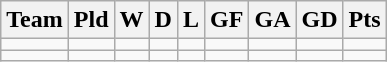<table class="wikitable">
<tr>
<th>Team</th>
<th>Pld</th>
<th>W</th>
<th>D</th>
<th>L</th>
<th>GF</th>
<th>GA</th>
<th>GD</th>
<th>Pts</th>
</tr>
<tr>
<td></td>
<td></td>
<td></td>
<td></td>
<td></td>
<td></td>
<td></td>
<td></td>
<td></td>
</tr>
<tr>
<td></td>
<td></td>
<td></td>
<td></td>
<td></td>
<td></td>
<td></td>
<td></td>
<td></td>
</tr>
</table>
